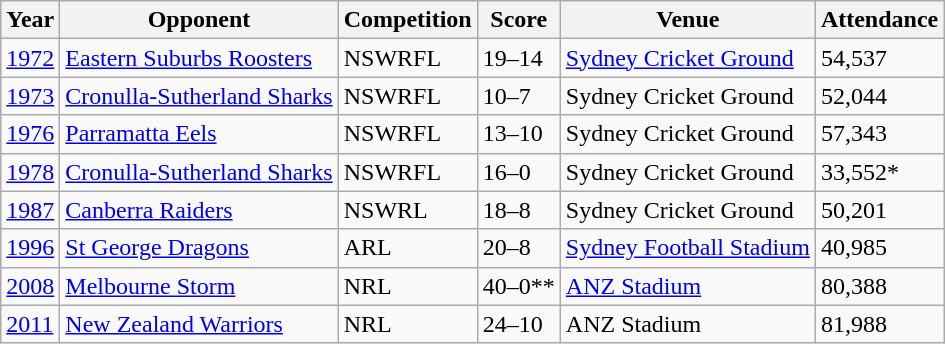<table class="wikitable" style="text-align:left;">
<tr>
<th>Year</th>
<th>Opponent</th>
<th>Competition</th>
<th>Score</th>
<th>Venue</th>
<th>Attendance</th>
</tr>
<tr>
<td><a href='#'>1972</a></td>
<td style="text-align:left;"> <a href='#'>Eastern Suburbs Roosters</a></td>
<td>NSWRFL</td>
<td>19–14</td>
<td><a href='#'>Sydney Cricket Ground</a></td>
<td>54,537</td>
</tr>
<tr>
<td><a href='#'>1973</a></td>
<td style="text-align:left;"> <a href='#'>Cronulla-Sutherland Sharks</a></td>
<td>NSWRFL</td>
<td>10–7</td>
<td>Sydney Cricket Ground</td>
<td>52,044</td>
</tr>
<tr>
<td><a href='#'>1976</a></td>
<td style="text-align:left;"> <a href='#'>Parramatta Eels</a></td>
<td>NSWRFL</td>
<td>13–10</td>
<td>Sydney Cricket Ground</td>
<td>57,343</td>
</tr>
<tr>
<td><a href='#'>1978</a></td>
<td style="text-align:left;"> <a href='#'>Cronulla-Sutherland Sharks</a></td>
<td>NSWRFL</td>
<td>16–0</td>
<td>Sydney Cricket Ground</td>
<td>33,552*</td>
</tr>
<tr>
<td><a href='#'>1987</a></td>
<td style="text-align:left;"> <a href='#'>Canberra Raiders</a></td>
<td>NSWRL</td>
<td>18–8</td>
<td>Sydney Cricket Ground</td>
<td>50,201</td>
</tr>
<tr>
<td><a href='#'>1996</a></td>
<td style="text-align:left;"> <a href='#'>St George Dragons</a></td>
<td>ARL</td>
<td>20–8</td>
<td><a href='#'>Sydney Football Stadium</a></td>
<td>40,985</td>
</tr>
<tr>
<td><a href='#'>2008</a></td>
<td style="text-align:left;"> <a href='#'>Melbourne Storm</a></td>
<td>NRL</td>
<td>40–0**</td>
<td><a href='#'>ANZ Stadium</a></td>
<td>80,388</td>
</tr>
<tr>
<td><a href='#'>2011</a></td>
<td style="text-align:left;"> <a href='#'>New Zealand Warriors</a></td>
<td>NRL</td>
<td>24–10</td>
<td>ANZ Stadium</td>
<td>81,988</td>
</tr>
</table>
